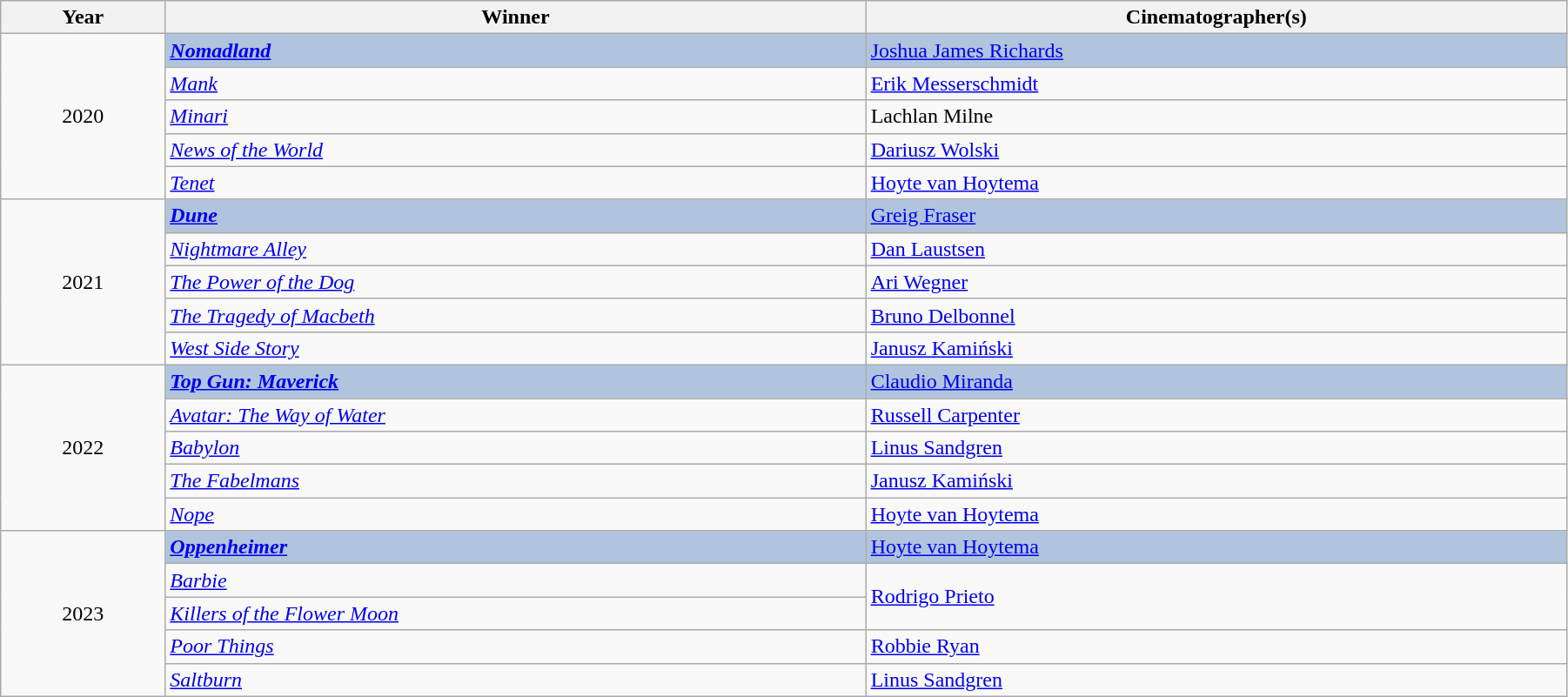<table class="wikitable" width="95%" cellpadding="5">
<tr>
<th width="100"><strong>Year</strong></th>
<th width="450"><strong>Winner</strong></th>
<th width="450"><strong>Cinematographer(s)</strong></th>
</tr>
<tr>
<td rowspan="5" style="text-align:center;">2020</td>
<td style="background:#B0C4DE;"><strong><em><a href='#'>Nomadland</a></em></strong></td>
<td style="background:#B0C4DE;"><a href='#'>Joshua James Richards</a></td>
</tr>
<tr>
<td><em><a href='#'>Mank</a></em></td>
<td><a href='#'>Erik Messerschmidt</a></td>
</tr>
<tr>
<td><em><a href='#'>Minari</a></em></td>
<td>Lachlan Milne</td>
</tr>
<tr>
<td><em><a href='#'>News of the World</a></em></td>
<td><a href='#'>Dariusz Wolski</a></td>
</tr>
<tr>
<td><em><a href='#'>Tenet</a></em></td>
<td><a href='#'>Hoyte van Hoytema</a></td>
</tr>
<tr>
<td rowspan="5" style="text-align:center;">2021</td>
<td style="background:#B0C4DE;"><strong><em><a href='#'>Dune</a></em></strong></td>
<td style="background:#B0C4DE;"><a href='#'>Greig Fraser</a></td>
</tr>
<tr>
<td><em><a href='#'>Nightmare Alley</a></em></td>
<td><a href='#'>Dan Laustsen</a></td>
</tr>
<tr>
<td><em><a href='#'>The Power of the Dog</a></em></td>
<td><a href='#'>Ari Wegner</a></td>
</tr>
<tr>
<td><em><a href='#'>The Tragedy of Macbeth</a></em></td>
<td><a href='#'>Bruno Delbonnel</a></td>
</tr>
<tr>
<td><em><a href='#'>West Side Story</a></em></td>
<td><a href='#'>Janusz Kamiński</a></td>
</tr>
<tr>
<td rowspan="5" style="text-align:center;">2022</td>
<td style="background:#B0C4DE;"><strong><em><a href='#'>Top Gun: Maverick</a></em></strong></td>
<td style="background:#B0C4DE;"><a href='#'>Claudio Miranda</a></td>
</tr>
<tr>
<td><em><a href='#'>Avatar: The Way of Water</a></em></td>
<td><a href='#'>Russell Carpenter</a></td>
</tr>
<tr>
<td><em><a href='#'>Babylon</a></em></td>
<td><a href='#'>Linus Sandgren</a></td>
</tr>
<tr>
<td><em><a href='#'>The Fabelmans</a></em></td>
<td><a href='#'>Janusz Kamiński</a></td>
</tr>
<tr>
<td><em><a href='#'>Nope</a></em></td>
<td><a href='#'>Hoyte van Hoytema</a></td>
</tr>
<tr>
<td rowspan="5" style="text-align:center;">2023</td>
<td style="background:#B0C4DE;"><strong><em><a href='#'>Oppenheimer</a></em></strong></td>
<td style="background:#B0C4DE;"><a href='#'>Hoyte van Hoytema</a></td>
</tr>
<tr>
<td><em><a href='#'>Barbie</a></em></td>
<td rowspan="2"><a href='#'>Rodrigo Prieto</a></td>
</tr>
<tr>
<td><em><a href='#'>Killers of the Flower Moon</a></em></td>
</tr>
<tr>
<td><em><a href='#'>Poor Things</a></em></td>
<td><a href='#'>Robbie Ryan</a></td>
</tr>
<tr>
<td><em><a href='#'>Saltburn</a></em></td>
<td><a href='#'>Linus Sandgren</a></td>
</tr>
</table>
